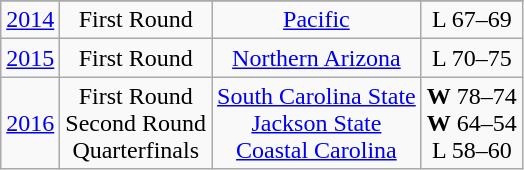<table class="wikitable">
<tr>
</tr>
<tr style="text-align:center;">
<td><a href='#'>2014</a></td>
<td>First Round</td>
<td><a href='#'>Pacific</a></td>
<td>L 67–69</td>
</tr>
<tr style="text-align:center;">
<td><a href='#'>2015</a></td>
<td>First Round</td>
<td><a href='#'>Northern Arizona</a></td>
<td>L 70–75</td>
</tr>
<tr style="text-align:center;">
<td><a href='#'>2016</a></td>
<td>First Round<br>Second Round<br>Quarterfinals</td>
<td><a href='#'>South Carolina State</a><br><a href='#'>Jackson State</a><br><a href='#'>Coastal Carolina</a></td>
<td><strong>W</strong> 78–74<br> <strong>W</strong> 64–54<br>L 58–60</td>
</tr>
</table>
